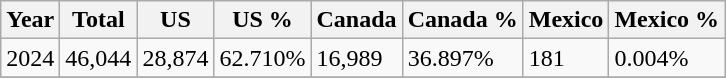<table class="wikitable">
<tr>
<th>Year</th>
<th>Total</th>
<th>US</th>
<th>US %</th>
<th>Canada</th>
<th>Canada %</th>
<th>Mexico</th>
<th>Mexico %</th>
</tr>
<tr>
<td>2024</td>
<td>46,044</td>
<td>28,874</td>
<td>62.710%</td>
<td>16,989</td>
<td>36.897%</td>
<td>181</td>
<td>0.004%</td>
</tr>
<tr>
</tr>
</table>
